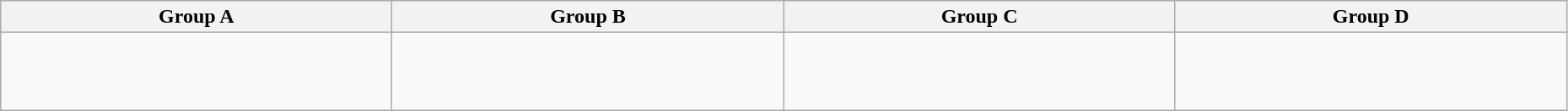<table class="wikitable" width="98%">
<tr>
<th width="25%">Group A</th>
<th width="25%">Group B</th>
<th width="25%">Group C</th>
<th width="25%">Group D</th>
</tr>
<tr>
<td><br><br><br></td>
<td><br><br></td>
<td><br><br></td>
<td><br><br><br></td>
</tr>
</table>
